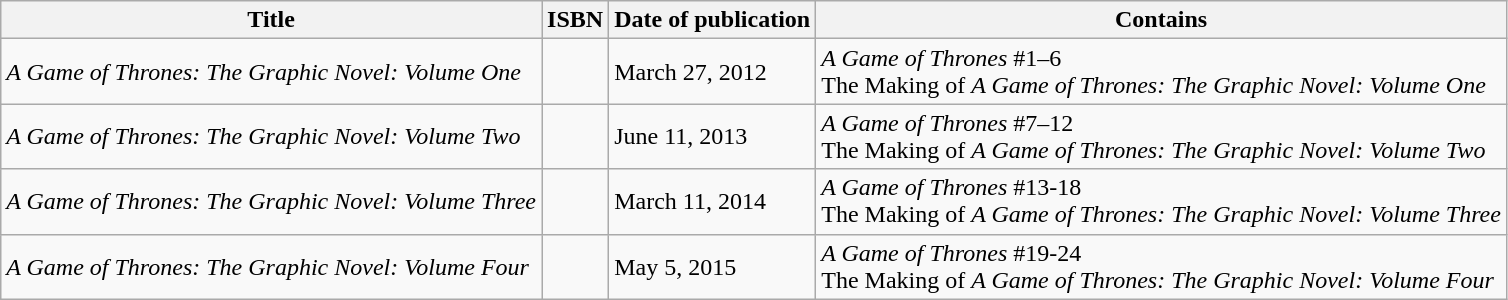<table class="wikitable">
<tr>
<th>Title</th>
<th>ISBN</th>
<th>Date of publication</th>
<th>Contains</th>
</tr>
<tr>
<td><em>A Game of Thrones: The Graphic Novel: Volume One</em></td>
<td></td>
<td>March 27, 2012</td>
<td><em>A Game of Thrones</em> #1–6<br>The Making of <em>A Game of Thrones: The Graphic Novel: Volume One</em></td>
</tr>
<tr>
<td><em>A Game of Thrones: The Graphic Novel: Volume Two</em></td>
<td></td>
<td>June 11, 2013</td>
<td><em>A Game of Thrones</em> #7–12<br>The Making of <em>A Game of Thrones: The Graphic Novel: Volume Two</em></td>
</tr>
<tr>
<td><em>A Game of Thrones: The Graphic Novel: Volume Three</em></td>
<td></td>
<td>March 11, 2014</td>
<td><em>A Game of Thrones</em> #13-18<br>The Making of <em>A Game of Thrones: The Graphic Novel: Volume Three</em></td>
</tr>
<tr>
<td><em>A Game of Thrones: The Graphic Novel: Volume Four</em></td>
<td></td>
<td>May 5, 2015</td>
<td><em>A Game of Thrones</em> #19-24<br>The Making of <em>A Game of Thrones: The Graphic Novel: Volume Four</em></td>
</tr>
</table>
